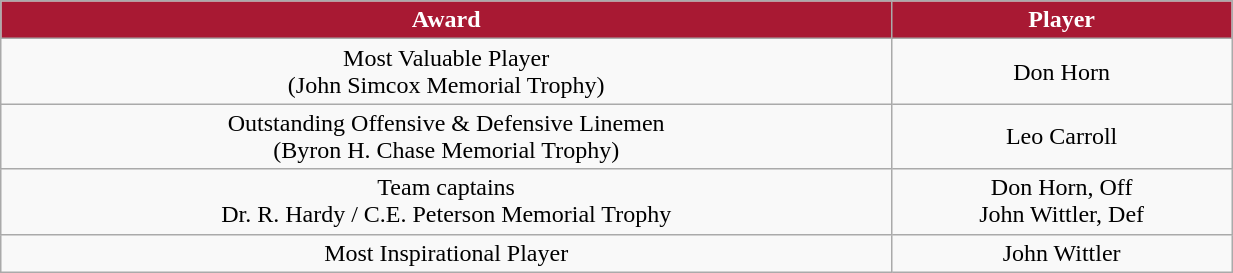<table class="wikitable" width="65%">
<tr>
<th style="background:#A81933;color:#FFFFFF;">Award</th>
<th style="background:#A81933;color:#FFFFFF;">Player</th>
</tr>
<tr align="center" bgcolor="">
<td>Most Valuable Player<br>(John Simcox Memorial Trophy)</td>
<td>Don Horn</td>
</tr>
<tr align="center" bgcolor="">
<td>Outstanding Offensive & Defensive Linemen<br>(Byron H. Chase Memorial Trophy)</td>
<td>Leo Carroll</td>
</tr>
<tr align="center" bgcolor="">
<td>Team captains<br>Dr. R. Hardy / C.E. Peterson Memorial Trophy</td>
<td>Don Horn, Off<br>John Wittler, Def</td>
</tr>
<tr align="center" bgcolor="">
<td>Most Inspirational Player</td>
<td>John Wittler</td>
</tr>
</table>
